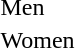<table>
<tr>
<td>Men<br></td>
<td></td>
<td></td>
<td></td>
</tr>
<tr>
<td>Women<br></td>
<td></td>
<td></td>
<td></td>
</tr>
</table>
